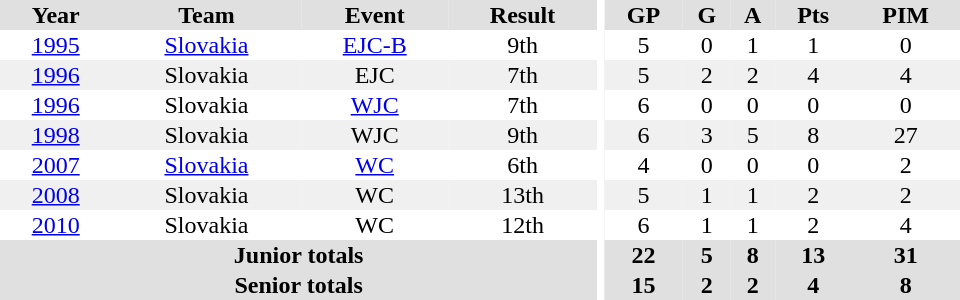<table border="0" cellpadding="1" cellspacing="0" ID="Table3" style="text-align:center; width:40em">
<tr ALIGN="center" bgcolor="#e0e0e0">
<th>Year</th>
<th>Team</th>
<th>Event</th>
<th>Result</th>
<th rowspan="99" bgcolor="#ffffff"></th>
<th>GP</th>
<th>G</th>
<th>A</th>
<th>Pts</th>
<th>PIM</th>
</tr>
<tr>
<td><a href='#'>1995</a></td>
<td><a href='#'>Slovakia</a></td>
<td><a href='#'>EJC-B</a></td>
<td>9th</td>
<td>5</td>
<td>0</td>
<td>1</td>
<td>1</td>
<td>0</td>
</tr>
<tr bgcolor="#f0f0f0">
<td><a href='#'>1996</a></td>
<td>Slovakia</td>
<td>EJC</td>
<td>7th</td>
<td>5</td>
<td>2</td>
<td>2</td>
<td>4</td>
<td>4</td>
</tr>
<tr>
<td><a href='#'>1996</a></td>
<td>Slovakia</td>
<td><a href='#'>WJC</a></td>
<td>7th</td>
<td>6</td>
<td>0</td>
<td>0</td>
<td>0</td>
<td>0</td>
</tr>
<tr bgcolor="#f0f0f0">
<td><a href='#'>1998</a></td>
<td>Slovakia</td>
<td>WJC</td>
<td>9th</td>
<td>6</td>
<td>3</td>
<td>5</td>
<td>8</td>
<td>27</td>
</tr>
<tr>
<td><a href='#'>2007</a></td>
<td><a href='#'>Slovakia</a></td>
<td><a href='#'>WC</a></td>
<td>6th</td>
<td>4</td>
<td>0</td>
<td>0</td>
<td>0</td>
<td>2</td>
</tr>
<tr bgcolor="#f0f0f0">
<td><a href='#'>2008</a></td>
<td>Slovakia</td>
<td>WC</td>
<td>13th</td>
<td>5</td>
<td>1</td>
<td>1</td>
<td>2</td>
<td>2</td>
</tr>
<tr>
<td><a href='#'>2010</a></td>
<td>Slovakia</td>
<td>WC</td>
<td>12th</td>
<td>6</td>
<td>1</td>
<td>1</td>
<td>2</td>
<td>4</td>
</tr>
<tr bgcolor="#e0e0e0">
<th colspan="4">Junior totals</th>
<th>22</th>
<th>5</th>
<th>8</th>
<th>13</th>
<th>31</th>
</tr>
<tr bgcolor="#e0e0e0">
<th colspan="4">Senior totals</th>
<th>15</th>
<th>2</th>
<th>2</th>
<th>4</th>
<th>8</th>
</tr>
</table>
